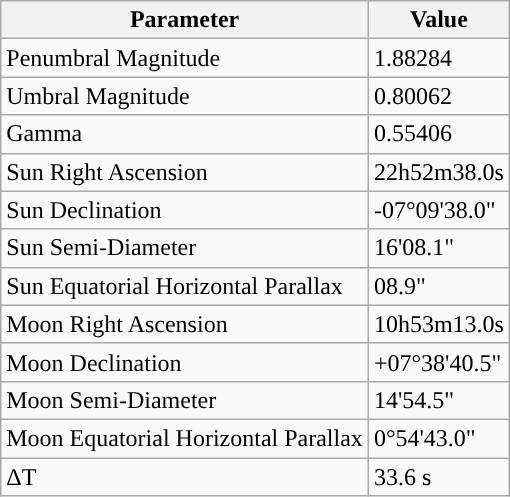<table class="wikitable">
<tr>
<th>Parameter</th>
<th>Value</th>
</tr>
<tr>
<td>Penumbral Magnitude</td>
<td>1.88284</td>
</tr>
<tr>
<td>Umbral Magnitude</td>
<td>0.80062</td>
</tr>
<tr>
<td>Gamma</td>
<td>0.55406</td>
</tr>
<tr>
<td>Sun Right Ascension</td>
<td>22h52m38.0s</td>
</tr>
<tr>
<td>Sun Declination</td>
<td>-07°09'38.0"</td>
</tr>
<tr>
<td>Sun Semi-Diameter</td>
<td>16'08.1"</td>
</tr>
<tr>
<td>Sun Equatorial Horizontal Parallax</td>
<td>08.9"</td>
</tr>
<tr>
<td>Moon Right Ascension</td>
<td>10h53m13.0s</td>
</tr>
<tr>
<td>Moon Declination</td>
<td>+07°38'40.5"</td>
</tr>
<tr>
<td>Moon Semi-Diameter</td>
<td>14'54.5"</td>
</tr>
<tr>
<td>Moon Equatorial Horizontal Parallax</td>
<td>0°54'43.0"</td>
</tr>
<tr>
<td>ΔT</td>
<td>33.6 s</td>
</tr>
</table>
